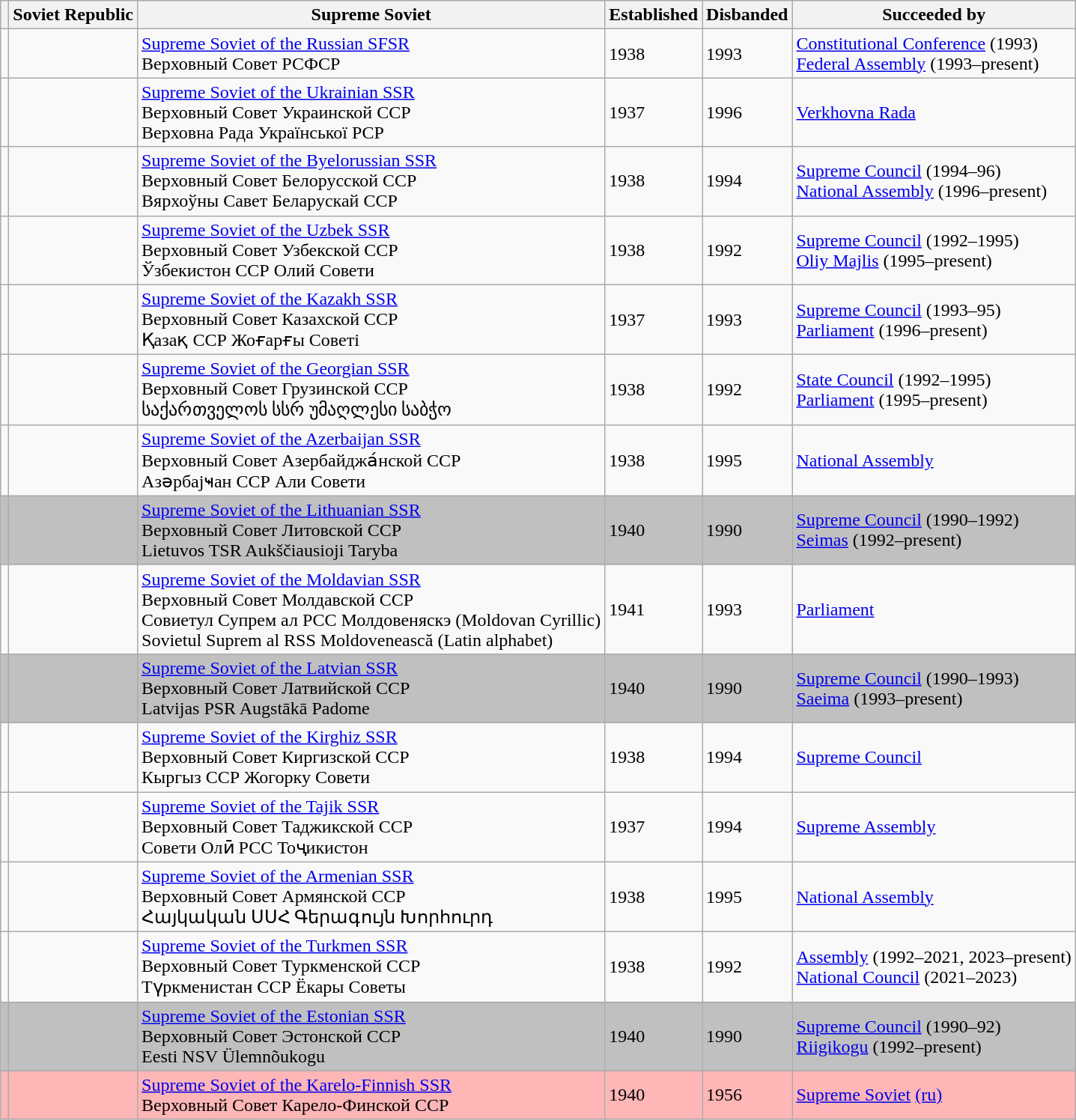<table class="wikitable sortable">
<tr>
<th class="unsortable"></th>
<th>Soviet Republic</th>
<th>Supreme Soviet</th>
<th>Established</th>
<th>Disbanded</th>
<th>Succeeded by</th>
</tr>
<tr>
<td></td>
<td></td>
<td><a href='#'>Supreme Soviet of the Russian SFSR</a><br>Верховный Совет РСФСР</td>
<td>1938</td>
<td>1993</td>
<td> <a href='#'>Constitutional Conference</a> (1993)<br> <a href='#'>Federal Assembly</a> (1993–present)</td>
</tr>
<tr>
<td></td>
<td></td>
<td><a href='#'>Supreme Soviet of the Ukrainian SSR</a><br>Верховный Совет Украинской ССР<br>Верховна Рада Української РСР</td>
<td>1937</td>
<td>1996</td>
<td> <a href='#'>Verkhovna Rada</a></td>
</tr>
<tr>
<td></td>
<td></td>
<td><a href='#'>Supreme Soviet of the Byelorussian SSR</a><br>Верховный Совет Белорусской ССР<br>Вярхоўны Савет Беларускай ССР</td>
<td>1938</td>
<td>1994</td>
<td> <a href='#'>Supreme Council</a> (1994–96)<br> <a href='#'>National Assembly</a> (1996–present)</td>
</tr>
<tr>
<td></td>
<td></td>
<td><a href='#'>Supreme Soviet of the Uzbek SSR</a><br>Верховный Совет Узбекской ССР<br>Ўзбекистон ССР Олий Совети</td>
<td>1938</td>
<td>1992</td>
<td> <a href='#'>Supreme Council</a> (1992–1995)<br> <a href='#'>Oliy Majlis</a> (1995–present)</td>
</tr>
<tr>
<td></td>
<td></td>
<td><a href='#'>Supreme Soviet of the Kazakh SSR</a><br>Верховный Совет Казахской ССР<br>Қазақ ССР Жоғарғы Советі</td>
<td>1937</td>
<td>1993</td>
<td> <a href='#'>Supreme Council</a> (1993–95)<br> <a href='#'>Parliament</a> (1996–present)</td>
</tr>
<tr>
<td></td>
<td></td>
<td><a href='#'>Supreme Soviet of the Georgian SSR</a><br>Верховный Совет Грузинской ССР<br>საქართველოს სსრ უმაღლესი საბჭო</td>
<td>1938</td>
<td>1992</td>
<td> <a href='#'>State Council</a> (1992–1995)<br> <a href='#'>Parliament</a> (1995–present)</td>
</tr>
<tr>
<td></td>
<td></td>
<td><a href='#'>Supreme Soviet of the Azerbaijan SSR</a><br>Верховный Совет Азербайджа́нской ССР<br>Азәрбаjҹан ССР Али Совети</td>
<td>1938</td>
<td>1995</td>
<td> <a href='#'>National Assembly</a></td>
</tr>
<tr bgcolor=#C0C0C0>
<td></td>
<td></td>
<td><a href='#'>Supreme Soviet of the Lithuanian SSR</a><br>Верховный Совет Литовской ССР<br>Lietuvos TSR Aukščiausioji Taryba</td>
<td>1940</td>
<td>1990</td>
<td> <a href='#'>Supreme Council</a> (1990–1992)<br> <a href='#'>Seimas</a> (1992–present)</td>
</tr>
<tr>
<td></td>
<td></td>
<td><a href='#'>Supreme Soviet of the Moldavian SSR</a><br>Верховный Совет Молдавской ССР<br>Совиетул Супрем ал РСС Молдовеняскэ (Moldovan Cyrillic)<br>Sovietul Suprem al RSS Moldovenească (Latin alphabet)</td>
<td>1941</td>
<td>1993</td>
<td> <a href='#'>Parliament</a></td>
</tr>
<tr bgcolor=#C0C0C0>
<td></td>
<td></td>
<td><a href='#'>Supreme Soviet of the Latvian SSR</a><br>Верховный Совет Латвийской ССР<br>Latvijas PSR Augstākā Padome</td>
<td>1940</td>
<td>1990</td>
<td> <a href='#'>Supreme Council</a> (1990–1993)<br> <a href='#'>Saeima</a> (1993–present)</td>
</tr>
<tr>
<td></td>
<td></td>
<td><a href='#'>Supreme Soviet of the Kirghiz SSR</a><br>Верховный Совет Киргизской ССР<br>Кыргыз ССР Жогорку Совети</td>
<td>1938</td>
<td>1994</td>
<td> <a href='#'>Supreme Council</a></td>
</tr>
<tr>
<td></td>
<td></td>
<td><a href='#'>Supreme Soviet of the Tajik SSR</a><br>Верховный Совет Таджикской ССР<br>Совети Олӣ РСС Тоҷикистон</td>
<td>1937</td>
<td>1994</td>
<td> <a href='#'>Supreme Assembly</a></td>
</tr>
<tr>
<td></td>
<td></td>
<td><a href='#'>Supreme Soviet of the Armenian SSR</a><br>Верховный Совет Армянской ССР<br>Հայկական ՍՍՀ Գերագույն Խորհուրդ</td>
<td>1938</td>
<td>1995</td>
<td> <a href='#'>National Assembly</a></td>
</tr>
<tr>
<td></td>
<td></td>
<td><a href='#'>Supreme Soviet of the Turkmen SSR</a><br>Верховный Совет Туркменской ССР<br>Түркменистан ССР Ёкары Советы</td>
<td>1938</td>
<td>1992</td>
<td> <a href='#'>Assembly</a> (1992–2021, 2023–present)<br> <a href='#'>National Council</a> (2021–2023)</td>
</tr>
<tr bgcolor=#C0C0C0>
<td></td>
<td></td>
<td><a href='#'>Supreme Soviet of the Estonian SSR</a><br>Верховный Совет Эстонской ССР<br>Eesti NSV Ülemnõukogu</td>
<td>1940</td>
<td>1990</td>
<td> <a href='#'>Supreme Council</a> (1990–92)<br> <a href='#'>Riigikogu</a> (1992–present)</td>
</tr>
<tr>
<td bgcolor=#FFB6B6></td>
<td bgcolor=#FFB6B6></td>
<td bgcolor=#FFB6B6><a href='#'>Supreme Soviet of the Karelo-Finnish SSR</a><br>Верховный Совет Карело-Финской ССР</td>
<td bgcolor=#FFB6B6>1940</td>
<td bgcolor=#FFB6B6>1956</td>
<td bgcolor=#FFB6B6> <a href='#'>Supreme Soviet</a> <a href='#'>(ru)</a></td>
</tr>
</table>
